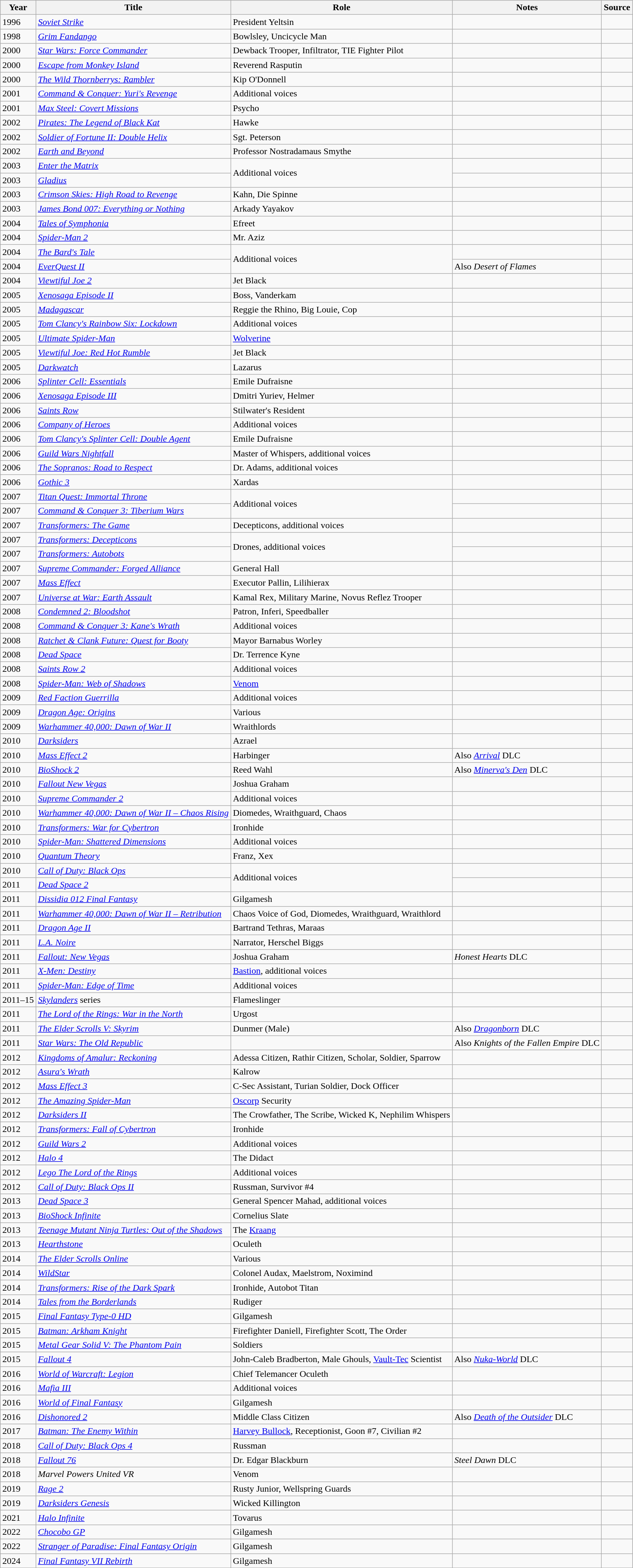<table class="wikitable sortable">
<tr>
<th>Year</th>
<th>Title</th>
<th>Role</th>
<th class="unsortable">Notes</th>
<th class="unsortable">Source</th>
</tr>
<tr>
<td>1996</td>
<td><em><a href='#'>Soviet Strike</a></em></td>
<td>President Yeltsin</td>
<td></td>
<td></td>
</tr>
<tr>
<td>1998</td>
<td><em><a href='#'>Grim Fandango</a></em></td>
<td>Bowlsley, Uncicycle Man</td>
<td></td>
<td></td>
</tr>
<tr>
<td>2000</td>
<td><em><a href='#'>Star Wars: Force Commander</a></em></td>
<td>Dewback Trooper, Infiltrator, TIE Fighter Pilot</td>
<td></td>
<td></td>
</tr>
<tr>
<td>2000</td>
<td><em><a href='#'>Escape from Monkey Island</a></em></td>
<td>Reverend Rasputin</td>
<td></td>
<td></td>
</tr>
<tr>
<td>2000</td>
<td><em><a href='#'>The Wild Thornberrys: Rambler</a></em></td>
<td>Kip O'Donnell</td>
<td></td>
<td></td>
</tr>
<tr>
<td>2001</td>
<td><em><a href='#'>Command & Conquer: Yuri's Revenge</a></em></td>
<td>Additional voices</td>
<td></td>
<td></td>
</tr>
<tr>
<td>2001</td>
<td><em><a href='#'>Max Steel: Covert Missions</a></em></td>
<td>Psycho</td>
<td></td>
<td></td>
</tr>
<tr>
<td>2002</td>
<td><em><a href='#'>Pirates: The Legend of Black Kat</a></em></td>
<td>Hawke</td>
<td></td>
<td></td>
</tr>
<tr>
<td>2002</td>
<td><em><a href='#'>Soldier of Fortune II: Double Helix</a></em></td>
<td>Sgt. Peterson</td>
<td></td>
<td></td>
</tr>
<tr>
<td>2002</td>
<td><em><a href='#'>Earth and Beyond</a></em></td>
<td>Professor Nostradamaus Smythe</td>
<td></td>
<td></td>
</tr>
<tr>
<td>2003</td>
<td><em><a href='#'>Enter the Matrix</a></em></td>
<td rowspan="2">Additional voices</td>
<td></td>
<td></td>
</tr>
<tr>
<td>2003</td>
<td><em><a href='#'>Gladius</a></em></td>
<td></td>
<td></td>
</tr>
<tr>
<td>2003</td>
<td><em><a href='#'>Crimson Skies: High Road to Revenge</a></em></td>
<td>Kahn, Die Spinne</td>
<td></td>
<td></td>
</tr>
<tr>
<td>2003</td>
<td><em><a href='#'>James Bond 007: Everything or Nothing</a></em></td>
<td>Arkady Yayakov</td>
<td></td>
<td></td>
</tr>
<tr>
<td>2004</td>
<td><em><a href='#'>Tales of Symphonia</a></em></td>
<td>Efreet</td>
<td></td>
<td></td>
</tr>
<tr>
<td>2004</td>
<td><em><a href='#'>Spider-Man 2</a></em></td>
<td>Mr. Aziz</td>
<td></td>
<td></td>
</tr>
<tr>
<td>2004</td>
<td><em><a href='#'>The Bard's Tale</a></em></td>
<td rowspan="2">Additional voices</td>
<td></td>
<td></td>
</tr>
<tr>
<td>2004</td>
<td><em><a href='#'>EverQuest II</a></em></td>
<td>Also <em>Desert of Flames</em></td>
<td></td>
</tr>
<tr>
<td>2004</td>
<td><em><a href='#'>Viewtiful Joe 2</a></em></td>
<td>Jet Black</td>
<td> </td>
<td></td>
</tr>
<tr>
<td>2005</td>
<td><em><a href='#'>Xenosaga Episode II</a></em></td>
<td>Boss, Vanderkam</td>
<td></td>
<td></td>
</tr>
<tr>
<td>2005</td>
<td><em><a href='#'>Madagascar</a></em></td>
<td>Reggie the Rhino, Big Louie, Cop</td>
<td></td>
<td></td>
</tr>
<tr>
<td>2005</td>
<td><em><a href='#'>Tom Clancy's Rainbow Six: Lockdown</a></em></td>
<td>Additional voices</td>
<td></td>
<td></td>
</tr>
<tr>
<td>2005</td>
<td><em><a href='#'>Ultimate Spider-Man</a></em></td>
<td><a href='#'>Wolverine</a></td>
<td></td>
<td></td>
</tr>
<tr>
<td>2005</td>
<td><em><a href='#'>Viewtiful Joe: Red Hot Rumble</a></em></td>
<td>Jet Black</td>
<td></td>
<td></td>
</tr>
<tr>
<td>2005</td>
<td><em><a href='#'>Darkwatch</a></em></td>
<td>Lazarus</td>
<td></td>
<td></td>
</tr>
<tr>
<td>2006</td>
<td><em><a href='#'>Splinter Cell: Essentials</a></em></td>
<td>Emile Dufraisne</td>
<td></td>
<td></td>
</tr>
<tr>
<td>2006</td>
<td><em><a href='#'>Xenosaga Episode III</a></em></td>
<td>Dmitri Yuriev, Helmer</td>
<td></td>
<td></td>
</tr>
<tr>
<td>2006</td>
<td><em><a href='#'>Saints Row</a></em></td>
<td>Stilwater's Resident</td>
<td></td>
<td></td>
</tr>
<tr>
<td>2006</td>
<td><em><a href='#'>Company of Heroes</a></em></td>
<td>Additional voices</td>
<td></td>
<td></td>
</tr>
<tr>
<td>2006</td>
<td><em><a href='#'>Tom Clancy's Splinter Cell: Double Agent</a></em></td>
<td>Emile Dufraisne</td>
<td></td>
<td></td>
</tr>
<tr>
<td>2006</td>
<td><em><a href='#'>Guild Wars Nightfall</a></em></td>
<td>Master of Whispers, additional voices</td>
<td></td>
<td></td>
</tr>
<tr>
<td>2006</td>
<td><em><a href='#'>The Sopranos: Road to Respect</a></em></td>
<td>Dr. Adams, additional voices</td>
<td></td>
<td></td>
</tr>
<tr>
<td>2006</td>
<td><em><a href='#'>Gothic 3</a></em></td>
<td>Xardas</td>
<td></td>
<td></td>
</tr>
<tr>
<td>2007</td>
<td><em><a href='#'>Titan Quest: Immortal Throne</a></em></td>
<td rowspan="2">Additional voices</td>
<td></td>
<td></td>
</tr>
<tr>
<td>2007</td>
<td><em><a href='#'>Command & Conquer 3: Tiberium Wars</a></em></td>
<td></td>
<td></td>
</tr>
<tr>
<td>2007</td>
<td><em><a href='#'>Transformers: The Game</a></em></td>
<td>Decepticons, additional voices</td>
<td></td>
<td></td>
</tr>
<tr>
<td>2007</td>
<td><em><a href='#'>Transformers: Decepticons</a></em></td>
<td rowspan="2">Drones, additional voices</td>
<td></td>
<td></td>
</tr>
<tr>
<td>2007</td>
<td><em><a href='#'>Transformers: Autobots</a></em></td>
<td></td>
<td></td>
</tr>
<tr>
<td>2007</td>
<td><em><a href='#'>Supreme Commander: Forged Alliance</a></em></td>
<td>General Hall</td>
<td></td>
<td></td>
</tr>
<tr>
<td>2007</td>
<td><em><a href='#'>Mass Effect</a></em></td>
<td>Executor Pallin, Lilihierax</td>
<td></td>
<td></td>
</tr>
<tr>
<td>2007</td>
<td><em><a href='#'>Universe at War: Earth Assault</a></em></td>
<td>Kamal Rex, Military Marine, Novus Reflez Trooper</td>
<td></td>
<td></td>
</tr>
<tr>
<td>2008</td>
<td><em><a href='#'>Condemned 2: Bloodshot</a></em></td>
<td>Patron, Inferi, Speedballer</td>
<td></td>
<td></td>
</tr>
<tr>
<td>2008</td>
<td><em><a href='#'>Command & Conquer 3: Kane's Wrath</a></em></td>
<td>Additional voices</td>
<td></td>
<td></td>
</tr>
<tr>
<td>2008</td>
<td><em><a href='#'>Ratchet & Clank Future: Quest for Booty</a></em></td>
<td>Mayor Barnabus Worley</td>
<td></td>
<td></td>
</tr>
<tr>
<td>2008</td>
<td><em><a href='#'>Dead Space</a></em></td>
<td>Dr. Terrence Kyne</td>
<td></td>
<td></td>
</tr>
<tr>
<td>2008</td>
<td><em><a href='#'>Saints Row 2</a></em></td>
<td>Additional voices</td>
<td></td>
<td></td>
</tr>
<tr>
<td>2008</td>
<td><em><a href='#'>Spider-Man: Web of Shadows</a></em></td>
<td><a href='#'>Venom</a></td>
<td></td>
<td></td>
</tr>
<tr>
<td>2009</td>
<td><em><a href='#'>Red Faction Guerrilla</a></em></td>
<td>Additional voices</td>
<td></td>
<td></td>
</tr>
<tr>
<td>2009</td>
<td><em><a href='#'>Dragon Age: Origins</a></em></td>
<td>Various</td>
<td></td>
<td></td>
</tr>
<tr>
<td>2009</td>
<td><em><a href='#'>Warhammer 40,000: Dawn of War II</a></em></td>
<td>Wraithlords</td>
<td></td>
<td></td>
</tr>
<tr>
<td>2010</td>
<td><em><a href='#'>Darksiders</a></em></td>
<td>Azrael</td>
<td></td>
<td></td>
</tr>
<tr>
<td>2010</td>
<td><em><a href='#'>Mass Effect 2</a></em></td>
<td>Harbinger</td>
<td>Also <em><a href='#'>Arrival</a></em> DLC</td>
<td></td>
</tr>
<tr>
<td>2010</td>
<td><em><a href='#'>BioShock 2</a></em></td>
<td>Reed Wahl</td>
<td>Also <em><a href='#'>Minerva's Den</a></em> DLC</td>
<td></td>
</tr>
<tr>
<td>2010</td>
<td><em><a href='#'>Fallout New Vegas</a></em></td>
<td>Joshua Graham</td>
<td></td>
<td></td>
</tr>
<tr>
<td>2010</td>
<td><em><a href='#'>Supreme Commander 2</a></em></td>
<td>Additional voices</td>
<td></td>
<td></td>
</tr>
<tr>
<td>2010</td>
<td><em><a href='#'>Warhammer 40,000: Dawn of War II – Chaos Rising</a></em></td>
<td>Diomedes, Wraithguard, Chaos</td>
<td></td>
<td></td>
</tr>
<tr>
<td>2010</td>
<td><em><a href='#'>Transformers: War for Cybertron</a></em></td>
<td>Ironhide</td>
<td></td>
<td></td>
</tr>
<tr>
<td>2010</td>
<td><em><a href='#'>Spider-Man: Shattered Dimensions</a></em></td>
<td>Additional voices</td>
<td></td>
<td></td>
</tr>
<tr>
<td>2010</td>
<td><em><a href='#'>Quantum Theory</a></em></td>
<td>Franz, Xex</td>
<td></td>
<td></td>
</tr>
<tr>
<td>2010</td>
<td><em><a href='#'>Call of Duty: Black Ops</a></em></td>
<td rowspan="2">Additional voices</td>
<td></td>
<td></td>
</tr>
<tr>
<td>2011</td>
<td><em><a href='#'>Dead Space 2</a></em></td>
<td></td>
<td></td>
</tr>
<tr>
<td>2011</td>
<td><em><a href='#'>Dissidia 012 Final Fantasy</a></em></td>
<td>Gilgamesh</td>
<td></td>
<td></td>
</tr>
<tr>
<td>2011</td>
<td><em><a href='#'>Warhammer 40,000: Dawn of War II – Retribution</a></em></td>
<td>Chaos Voice of God, Diomedes, Wraithguard, Wraithlord</td>
<td></td>
<td></td>
</tr>
<tr>
<td>2011</td>
<td><em><a href='#'>Dragon Age II</a></em></td>
<td>Bartrand Tethras, Maraas</td>
<td></td>
<td></td>
</tr>
<tr>
<td>2011</td>
<td><em><a href='#'>L.A. Noire</a></em></td>
<td>Narrator, Herschel Biggs</td>
<td></td>
<td></td>
</tr>
<tr>
<td>2011</td>
<td><em><a href='#'>Fallout: New Vegas</a></em></td>
<td>Joshua Graham</td>
<td><em>Honest Hearts</em> DLC</td>
<td></td>
</tr>
<tr>
<td>2011</td>
<td><em><a href='#'>X-Men: Destiny</a></em></td>
<td><a href='#'>Bastion</a>, additional voices</td>
<td></td>
<td></td>
</tr>
<tr>
<td>2011</td>
<td><em><a href='#'>Spider-Man: Edge of Time</a></em></td>
<td>Additional voices</td>
<td></td>
<td></td>
</tr>
<tr>
<td>2011–15</td>
<td><em><a href='#'>Skylanders</a></em> series</td>
<td>Flameslinger</td>
<td></td>
<td></td>
</tr>
<tr>
<td>2011</td>
<td><em><a href='#'>The Lord of the Rings: War in the North</a></em></td>
<td>Urgost</td>
<td></td>
<td></td>
</tr>
<tr>
<td>2011</td>
<td><em><a href='#'>The Elder Scrolls V: Skyrim</a></em></td>
<td>Dunmer (Male)</td>
<td>Also <em><a href='#'>Dragonborn</a></em> DLC</td>
<td></td>
</tr>
<tr>
<td>2011</td>
<td><em><a href='#'>Star Wars: The Old Republic</a></em></td>
<td></td>
<td>Also <em>Knights of the Fallen Empire</em> DLC</td>
<td></td>
</tr>
<tr>
<td>2012</td>
<td><em><a href='#'>Kingdoms of Amalur: Reckoning</a></em></td>
<td>Adessa Citizen, Rathir Citizen, Scholar, Soldier, Sparrow</td>
<td></td>
<td></td>
</tr>
<tr>
<td>2012</td>
<td><em><a href='#'>Asura's Wrath</a></em></td>
<td>Kalrow</td>
<td></td>
<td></td>
</tr>
<tr>
<td>2012</td>
<td><em><a href='#'>Mass Effect 3</a></em></td>
<td>C-Sec Assistant, Turian Soldier, Dock Officer</td>
<td></td>
<td></td>
</tr>
<tr>
<td>2012</td>
<td><em><a href='#'>The Amazing Spider-Man</a></em></td>
<td><a href='#'>Oscorp</a> Security</td>
<td></td>
<td></td>
</tr>
<tr>
<td>2012</td>
<td><em><a href='#'>Darksiders II</a></em></td>
<td>The Crowfather, The Scribe, Wicked K, Nephilim Whispers</td>
<td></td>
<td></td>
</tr>
<tr>
<td>2012</td>
<td><em><a href='#'>Transformers: Fall of Cybertron</a></em></td>
<td>Ironhide</td>
<td></td>
<td></td>
</tr>
<tr>
<td>2012</td>
<td><em><a href='#'>Guild Wars 2</a></em></td>
<td>Additional voices</td>
<td></td>
<td></td>
</tr>
<tr>
<td>2012</td>
<td><em><a href='#'>Halo 4</a></em></td>
<td>The Didact</td>
<td></td>
<td></td>
</tr>
<tr>
<td>2012</td>
<td><em><a href='#'>Lego The Lord of the Rings</a></em></td>
<td>Additional voices</td>
<td></td>
<td></td>
</tr>
<tr>
<td>2012</td>
<td><em><a href='#'>Call of Duty: Black Ops II</a></em></td>
<td>Russman, Survivor #4</td>
<td></td>
<td></td>
</tr>
<tr>
<td>2013</td>
<td><em><a href='#'>Dead Space 3</a></em></td>
<td>General Spencer Mahad, additional voices</td>
<td></td>
<td></td>
</tr>
<tr>
<td>2013</td>
<td><em><a href='#'>BioShock Infinite</a></em></td>
<td>Cornelius Slate</td>
<td></td>
<td></td>
</tr>
<tr>
<td>2013</td>
<td><em><a href='#'>Teenage Mutant Ninja Turtles: Out of the Shadows</a></em></td>
<td>The <a href='#'>Kraang</a></td>
<td></td>
<td></td>
</tr>
<tr>
<td>2013</td>
<td><em><a href='#'>Hearthstone</a></em></td>
<td>Oculeth</td>
<td></td>
<td></td>
</tr>
<tr>
<td>2014</td>
<td><em><a href='#'>The Elder Scrolls Online</a></em></td>
<td>Various</td>
<td></td>
<td></td>
</tr>
<tr>
<td>2014</td>
<td><em><a href='#'>WildStar</a></em></td>
<td>Colonel Audax, Maelstrom, Noximind</td>
<td></td>
<td></td>
</tr>
<tr>
<td>2014</td>
<td><em><a href='#'>Transformers: Rise of the Dark Spark</a></em></td>
<td>Ironhide, Autobot Titan</td>
<td></td>
<td></td>
</tr>
<tr>
<td>2014</td>
<td><em><a href='#'>Tales from the Borderlands</a></em></td>
<td>Rudiger</td>
<td></td>
<td></td>
</tr>
<tr>
<td>2015</td>
<td><em><a href='#'>Final Fantasy Type-0 HD</a></em></td>
<td>Gilgamesh</td>
<td></td>
<td></td>
</tr>
<tr>
<td>2015</td>
<td><em><a href='#'>Batman: Arkham Knight</a></em></td>
<td>Firefighter Daniell, Firefighter Scott, The Order</td>
<td></td>
<td></td>
</tr>
<tr>
<td>2015</td>
<td><em><a href='#'>Metal Gear Solid V: The Phantom Pain</a></em></td>
<td>Soldiers</td>
<td></td>
<td></td>
</tr>
<tr>
<td>2015</td>
<td><em><a href='#'>Fallout 4</a></em></td>
<td>John-Caleb Bradberton, Male Ghouls, <a href='#'>Vault-Tec</a> Scientist</td>
<td>Also <em><a href='#'>Nuka-World</a></em> DLC</td>
<td></td>
</tr>
<tr>
<td>2016</td>
<td><em><a href='#'>World of Warcraft: Legion</a></em></td>
<td>Chief Telemancer Oculeth</td>
<td></td>
<td></td>
</tr>
<tr>
<td>2016</td>
<td><em><a href='#'>Mafia III</a></em></td>
<td>Additional voices</td>
<td></td>
<td></td>
</tr>
<tr>
<td>2016</td>
<td><em><a href='#'>World of Final Fantasy</a></em></td>
<td>Gilgamesh</td>
<td></td>
<td></td>
</tr>
<tr>
<td>2016</td>
<td><em><a href='#'>Dishonored 2</a></em></td>
<td>Middle Class Citizen</td>
<td>Also <em><a href='#'>Death of the Outsider</a></em> DLC</td>
<td></td>
</tr>
<tr>
<td>2017</td>
<td><em><a href='#'>Batman: The Enemy Within</a></em></td>
<td><a href='#'>Harvey Bullock</a>, Receptionist, Goon #7, Civilian #2</td>
<td></td>
<td></td>
</tr>
<tr>
<td>2018</td>
<td><em><a href='#'>Call of Duty: Black Ops 4</a></em></td>
<td>Russman</td>
<td></td>
<td></td>
</tr>
<tr>
<td>2018</td>
<td><em><a href='#'>Fallout 76</a></em></td>
<td>Dr. Edgar Blackburn</td>
<td><em>Steel Dawn</em> DLC</td>
<td></td>
</tr>
<tr>
<td>2018</td>
<td><em>Marvel Powers United VR</em></td>
<td>Venom</td>
<td></td>
<td></td>
</tr>
<tr>
<td>2019</td>
<td><em><a href='#'>Rage 2</a></em></td>
<td>Rusty Junior, Wellspring Guards</td>
<td></td>
<td></td>
</tr>
<tr>
<td>2019</td>
<td><em><a href='#'>Darksiders Genesis</a></em></td>
<td>Wicked Killington</td>
<td></td>
<td></td>
</tr>
<tr>
<td>2021</td>
<td><em><a href='#'>Halo Infinite</a></em></td>
<td>Tovarus</td>
<td></td>
<td></td>
</tr>
<tr>
<td>2022</td>
<td><em><a href='#'>Chocobo GP</a></em></td>
<td>Gilgamesh</td>
<td></td>
<td></td>
</tr>
<tr>
<td>2022</td>
<td><em><a href='#'>Stranger of Paradise: Final Fantasy Origin</a></em></td>
<td>Gilgamesh</td>
<td></td>
<td></td>
</tr>
<tr>
<td>2024</td>
<td><em><a href='#'>Final Fantasy VII Rebirth</a></em></td>
<td>Gilgamesh</td>
<td></td>
<td></td>
</tr>
</table>
